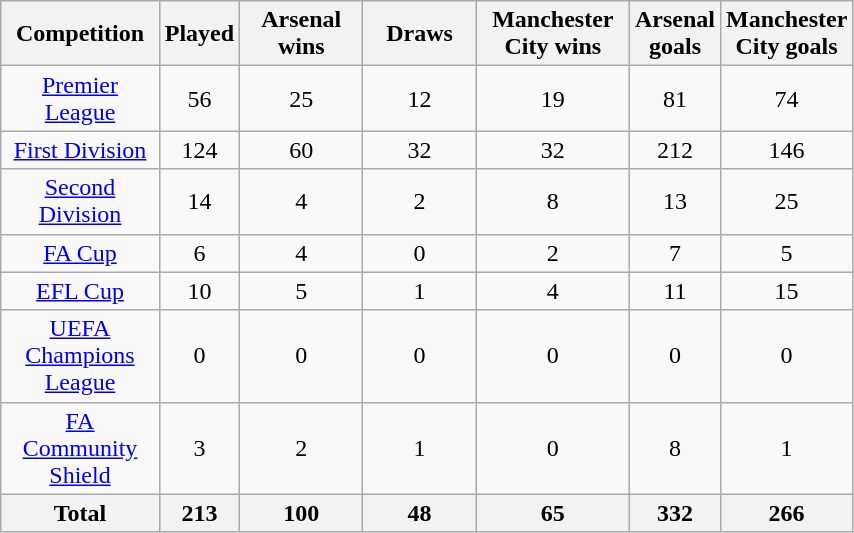<table class="wikitable" style="width:45%; text-align:center">
<tr>
<th style="width: 25%;">Competition</th>
<th>Played</th>
<th style="width: 25%;">Arsenal wins</th>
<th style="width: 25%;">Draws</th>
<th style="width: 25%;">Manchester City wins</th>
<th scope=col>Arsenal goals</th>
<th scope=col>Manchester City goals</th>
</tr>
<tr>
<td><a href='#'>Premier League</a></td>
<td>56</td>
<td>25</td>
<td>12</td>
<td>19</td>
<td>81</td>
<td>74</td>
</tr>
<tr>
<td><a href='#'>First Division</a></td>
<td>124</td>
<td>60</td>
<td>32</td>
<td>32</td>
<td>212</td>
<td>146</td>
</tr>
<tr>
<td><a href='#'>Second Division</a></td>
<td>14</td>
<td>4</td>
<td>2</td>
<td>8</td>
<td>13</td>
<td>25</td>
</tr>
<tr>
<td><a href='#'>FA Cup</a></td>
<td>6</td>
<td>4</td>
<td>0</td>
<td>2</td>
<td>7</td>
<td>5</td>
</tr>
<tr>
<td><a href='#'>EFL Cup</a></td>
<td>10</td>
<td>5</td>
<td>1</td>
<td>4</td>
<td>11</td>
<td>15</td>
</tr>
<tr>
<td><a href='#'>UEFA Champions League</a></td>
<td>0</td>
<td>0</td>
<td>0</td>
<td>0</td>
<td>0</td>
<td>0</td>
</tr>
<tr>
<td><a href='#'>FA Community Shield</a></td>
<td>3</td>
<td>2</td>
<td>1</td>
<td>0</td>
<td>8</td>
<td>1</td>
</tr>
<tr>
<th>Total</th>
<th>213</th>
<th>100</th>
<th>48</th>
<th>65</th>
<th>332</th>
<th>266</th>
</tr>
</table>
